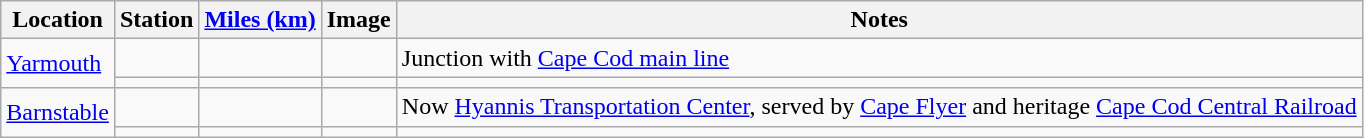<table class="wikitable">
<tr>
<th>Location</th>
<th>Station</th>
<th><a href='#'>Miles (km)</a></th>
<th>Image</th>
<th>Notes</th>
</tr>
<tr>
<td rowspan=2><a href='#'>Yarmouth</a></td>
<td></td>
<td></td>
<td></td>
<td>Junction with <a href='#'>Cape Cod main line</a></td>
</tr>
<tr>
<td></td>
<td></td>
<td></td>
<td></td>
</tr>
<tr>
<td rowspan=2><a href='#'>Barnstable</a></td>
<td></td>
<td></td>
<td></td>
<td>Now <a href='#'>Hyannis Transportation Center</a>, served by <a href='#'>Cape Flyer</a> and heritage <a href='#'>Cape Cod Central Railroad</a></td>
</tr>
<tr>
<td></td>
<td></td>
<td></td>
<td></td>
</tr>
</table>
